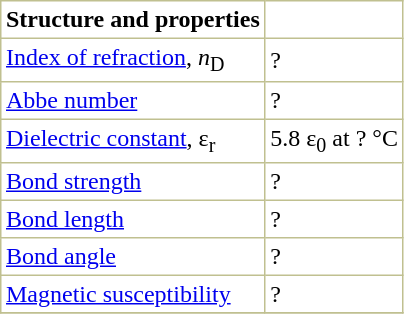<table border="1" cellspacing="0" cellpadding="3" style="margin: 0 0 0 0.5em; background: #FFFFFF; border-collapse: collapse; border-color: #C0C090;">
<tr>
<th>Structure and properties</th>
</tr>
<tr>
<td><a href='#'>Index of refraction</a>, <em>n</em><sub>D</sub></td>
<td>? </td>
</tr>
<tr>
<td><a href='#'>Abbe number</a></td>
<td>? </td>
</tr>
<tr>
<td><a href='#'>Dielectric constant</a>, ε<sub>r</sub></td>
<td>5.8 ε<sub>0</sub> at ? °C </td>
</tr>
<tr>
<td><a href='#'>Bond strength</a></td>
<td>? </td>
</tr>
<tr>
<td><a href='#'>Bond length</a></td>
<td>? </td>
</tr>
<tr>
<td><a href='#'>Bond angle</a></td>
<td>? </td>
</tr>
<tr>
<td><a href='#'>Magnetic susceptibility</a></td>
<td>? </td>
</tr>
<tr>
</tr>
</table>
